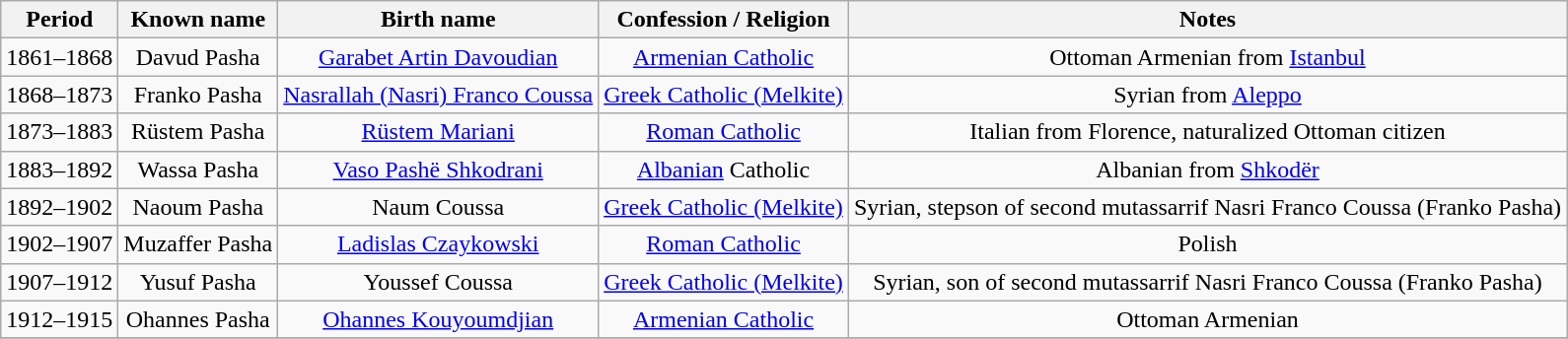<table class="wikitable plainrowheaders" style="text-align:center;">
<tr>
<th>Period</th>
<th>Known name</th>
<th>Birth name</th>
<th>Confession / Religion</th>
<th>Notes</th>
</tr>
<tr>
<td>1861–1868</td>
<td>Davud Pasha</td>
<td><a href='#'>Garabet Artin Davoudian</a></td>
<td><a href='#'>Armenian Catholic</a></td>
<td>Ottoman Armenian from <a href='#'>Istanbul</a></td>
</tr>
<tr>
<td>1868–1873</td>
<td>Franko Pasha</td>
<td><a href='#'>Nasrallah (Nasri) Franco Coussa</a></td>
<td><a href='#'>Greek Catholic (Melkite)</a></td>
<td>Syrian from <a href='#'>Aleppo</a></td>
</tr>
<tr>
<td>1873–1883</td>
<td>Rüstem Pasha</td>
<td><a href='#'>Rüstem Mariani</a></td>
<td><a href='#'>Roman Catholic</a></td>
<td>Italian from Florence, naturalized Ottoman citizen</td>
</tr>
<tr>
<td>1883–1892</td>
<td>Wassa Pasha</td>
<td><a href='#'>Vaso Pashë Shkodrani</a></td>
<td><a href='#'>Albanian</a> Catholic</td>
<td>Albanian from <a href='#'>Shkodër</a></td>
</tr>
<tr>
<td>1892–1902</td>
<td>Naoum Pasha</td>
<td>Naum Coussa</td>
<td><a href='#'>Greek Catholic (Melkite)</a></td>
<td>Syrian, stepson of second mutassarrif Nasri Franco Coussa (Franko Pasha)</td>
</tr>
<tr>
<td>1902–1907</td>
<td>Muzaffer Pasha</td>
<td><a href='#'>Ladislas Czaykowski</a></td>
<td><a href='#'>Roman Catholic</a></td>
<td>Polish</td>
</tr>
<tr>
<td>1907–1912</td>
<td>Yusuf Pasha</td>
<td>Youssef Coussa</td>
<td><a href='#'>Greek Catholic (Melkite)</a></td>
<td>Syrian, son of second mutassarrif Nasri Franco Coussa (Franko Pasha)</td>
</tr>
<tr>
<td>1912–1915</td>
<td>Ohannes Pasha</td>
<td><a href='#'>Ohannes Kouyoumdjian</a></td>
<td><a href='#'>Armenian Catholic</a></td>
<td>Ottoman Armenian</td>
</tr>
<tr>
</tr>
</table>
